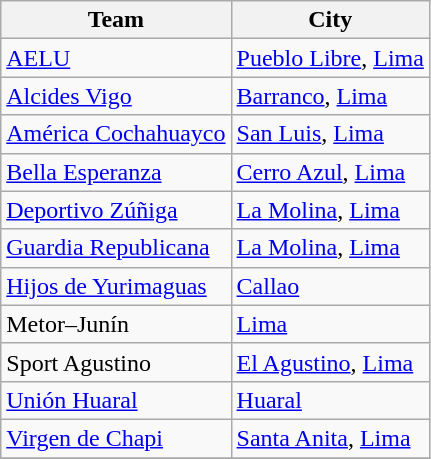<table class="wikitable sortable">
<tr>
<th>Team</th>
<th>City</th>
</tr>
<tr>
<td><a href='#'>AELU</a></td>
<td><a href='#'>Pueblo Libre</a>, <a href='#'>Lima</a></td>
</tr>
<tr>
<td><a href='#'>Alcides Vigo</a></td>
<td><a href='#'>Barranco</a>, <a href='#'>Lima</a></td>
</tr>
<tr>
<td><a href='#'>América Cochahuayco</a></td>
<td><a href='#'>San Luis</a>, <a href='#'>Lima</a></td>
</tr>
<tr>
<td><a href='#'>Bella Esperanza</a></td>
<td><a href='#'>Cerro Azul</a>, <a href='#'>Lima</a></td>
</tr>
<tr>
<td><a href='#'>Deportivo Zúñiga</a></td>
<td><a href='#'>La Molina</a>, <a href='#'>Lima</a></td>
</tr>
<tr>
<td><a href='#'>Guardia Republicana</a></td>
<td><a href='#'>La Molina</a>, <a href='#'>Lima</a></td>
</tr>
<tr>
<td><a href='#'>Hijos de Yurimaguas</a></td>
<td><a href='#'>Callao</a></td>
</tr>
<tr>
<td>Metor–Junín</td>
<td><a href='#'>Lima</a></td>
</tr>
<tr>
<td>Sport Agustino</td>
<td><a href='#'>El Agustino</a>, <a href='#'>Lima</a></td>
</tr>
<tr>
<td><a href='#'>Unión Huaral</a></td>
<td><a href='#'>Huaral</a></td>
</tr>
<tr>
<td><a href='#'>Virgen de Chapi</a></td>
<td><a href='#'>Santa Anita</a>, <a href='#'>Lima</a></td>
</tr>
<tr>
</tr>
</table>
